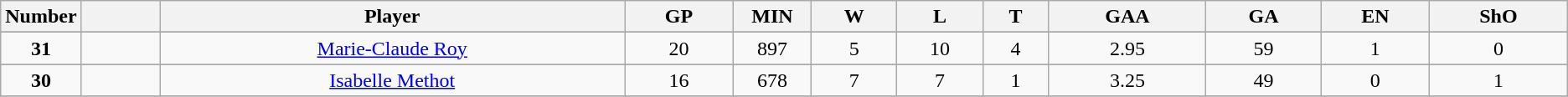<table class="wikitable" style="text-align:center">
<tr>
<th width=5%>Number</th>
<th width=5%></th>
<th !width=10%>Player</th>
<th !width=5%>GP</th>
<th ! width=5%>MIN</th>
<th !width=5%>W</th>
<th !width=5%>L</th>
<th !width=5%>T</th>
<th !width=5%>GAA</th>
<th !width=5%>GA</th>
<th !width=5%>EN</th>
<th !width=5%>ShO</th>
</tr>
<tr>
</tr>
<tr>
<td><strong>31</strong></td>
<td></td>
<td><a href='#'>Marie-Claude Roy</a></td>
<td>20</td>
<td>897</td>
<td>5</td>
<td>10</td>
<td>4</td>
<td>2.95</td>
<td>59</td>
<td>1</td>
<td>0</td>
</tr>
<tr>
</tr>
<tr>
<td><strong>30</strong></td>
<td></td>
<td><a href='#'>Isabelle Methot</a></td>
<td>16</td>
<td>678</td>
<td>7</td>
<td>7</td>
<td>1</td>
<td>3.25</td>
<td>49</td>
<td>0</td>
<td>1</td>
</tr>
<tr>
</tr>
</table>
